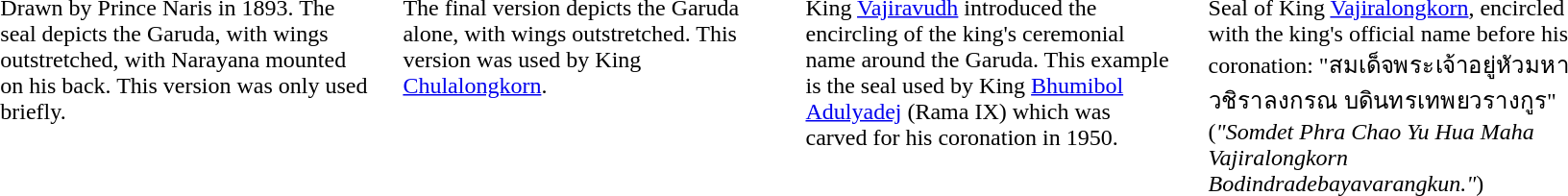<table cellspacing=20 style="margin-left: auto; margin-right: auto; border: none; width: 90%">
<tr>
<th style="width:25%"></th>
<th style="width:25%"></th>
<th style="width:25%"></th>
<th style="width:25%"></th>
</tr>
<tr style="vertical-align: top;">
<td>Drawn by Prince Naris in 1893. The seal depicts the Garuda, with wings outstretched, with Narayana mounted on his back. This version was only used briefly.</td>
<td>The final version depicts the Garuda alone, with wings outstretched. This version was used by King <a href='#'>Chulalongkorn</a>.</td>
<td>King <a href='#'>Vajiravudh</a> introduced the encircling of the king's ceremonial name around the Garuda. This example is the seal used by King <a href='#'>Bhumibol Adulyadej</a> (Rama IX) which was carved for his coronation in 1950.</td>
<td>Seal of King <a href='#'>Vajiralongkorn</a>, encircled with the king's official name before his coronation: "สมเด็จพระเจ้าอยู่หัวมหาวชิราลงกรณ บดินทรเทพยวรางกูร" (<em>"Somdet Phra Chao Yu Hua Maha Vajiralongkorn Bodindradebayavarangkun."</em>)</td>
</tr>
</table>
